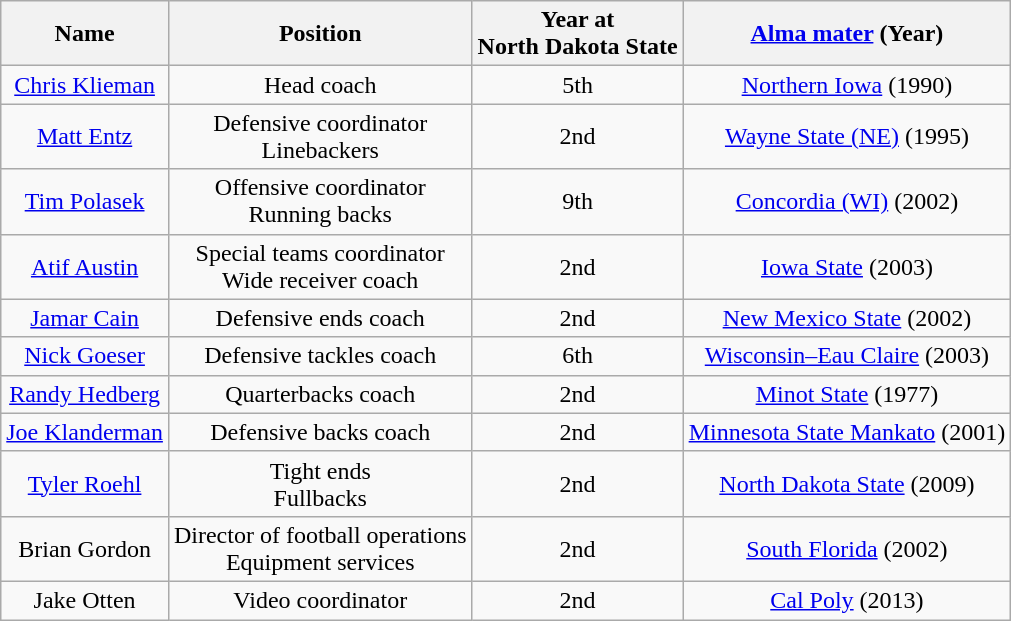<table class="wikitable">
<tr>
<th>Name</th>
<th>Position</th>
<th>Year at<br>North Dakota State</th>
<th><a href='#'>Alma mater</a> (Year)</th>
</tr>
<tr align="center">
<td><a href='#'>Chris Klieman</a></td>
<td>Head coach</td>
<td>5th</td>
<td><a href='#'>Northern Iowa</a> (1990)</td>
</tr>
<tr align="center">
<td><a href='#'>Matt Entz</a></td>
<td>Defensive coordinator<br>Linebackers</td>
<td>2nd</td>
<td><a href='#'>Wayne State (NE)</a> (1995)</td>
</tr>
<tr align="center">
<td><a href='#'>Tim Polasek</a></td>
<td>Offensive coordinator<br>Running backs</td>
<td>9th</td>
<td><a href='#'>Concordia (WI)</a> (2002)</td>
</tr>
<tr align="center">
<td><a href='#'>Atif Austin</a></td>
<td>Special teams coordinator<br>Wide receiver coach</td>
<td>2nd</td>
<td><a href='#'>Iowa State</a> (2003)</td>
</tr>
<tr align="center">
<td><a href='#'>Jamar Cain</a></td>
<td>Defensive ends coach</td>
<td>2nd</td>
<td><a href='#'>New Mexico State</a> (2002)</td>
</tr>
<tr align="center">
<td><a href='#'>Nick Goeser</a></td>
<td>Defensive tackles coach</td>
<td>6th</td>
<td><a href='#'>Wisconsin–Eau Claire</a> (2003)</td>
</tr>
<tr align="center">
<td><a href='#'>Randy Hedberg</a></td>
<td>Quarterbacks coach</td>
<td>2nd</td>
<td><a href='#'>Minot State</a> (1977)</td>
</tr>
<tr align="center">
<td><a href='#'>Joe Klanderman</a></td>
<td>Defensive backs coach</td>
<td>2nd</td>
<td><a href='#'>Minnesota State Mankato</a> (2001)</td>
</tr>
<tr align="center">
<td><a href='#'>Tyler Roehl</a></td>
<td>Tight ends<br>Fullbacks</td>
<td>2nd</td>
<td><a href='#'>North Dakota State</a> (2009)</td>
</tr>
<tr align="center">
<td>Brian Gordon</td>
<td>Director of football operations<br>Equipment services</td>
<td>2nd</td>
<td><a href='#'>South Florida</a> (2002)</td>
</tr>
<tr align="center">
<td>Jake Otten</td>
<td>Video coordinator</td>
<td>2nd</td>
<td><a href='#'>Cal Poly</a> (2013)</td>
</tr>
</table>
